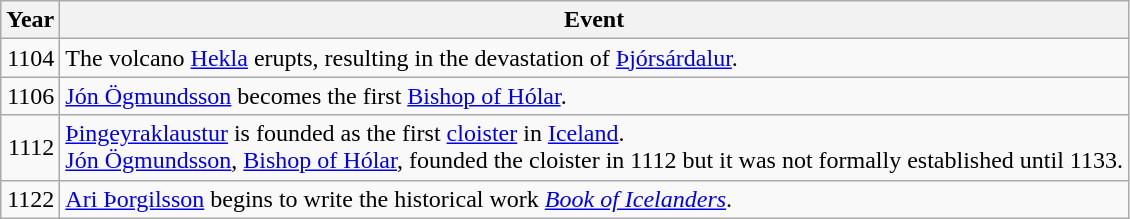<table class="wikitable">
<tr>
<th style="width: 30px">Year</th>
<th>Event</th>
</tr>
<tr>
<td style="text-align: right;">1104</td>
<td>The volcano <a href='#'>Hekla</a> erupts, resulting in the devastation of <a href='#'>Þjórsárdalur</a>.</td>
</tr>
<tr>
<td style="text-align: right;">1106</td>
<td><a href='#'>Jón Ögmundsson</a> becomes the first <a href='#'>Bishop of Hólar</a>.</td>
</tr>
<tr>
<td style="text-align: right;">1112</td>
<td><a href='#'>Þingeyraklaustur</a> is founded as the first <a href='#'>cloister</a> in <a href='#'>Iceland</a>.<br><a href='#'>Jón Ögmundsson</a>, <a href='#'>Bishop of Hólar</a>, founded the cloister in 1112 but it was not formally established until 1133.</td>
</tr>
<tr>
<td style="text-align: right;">1122</td>
<td><a href='#'>Ari Þorgilsson</a> begins to write the historical work <em><a href='#'>Book of Icelanders</a></em>.</td>
</tr>
</table>
